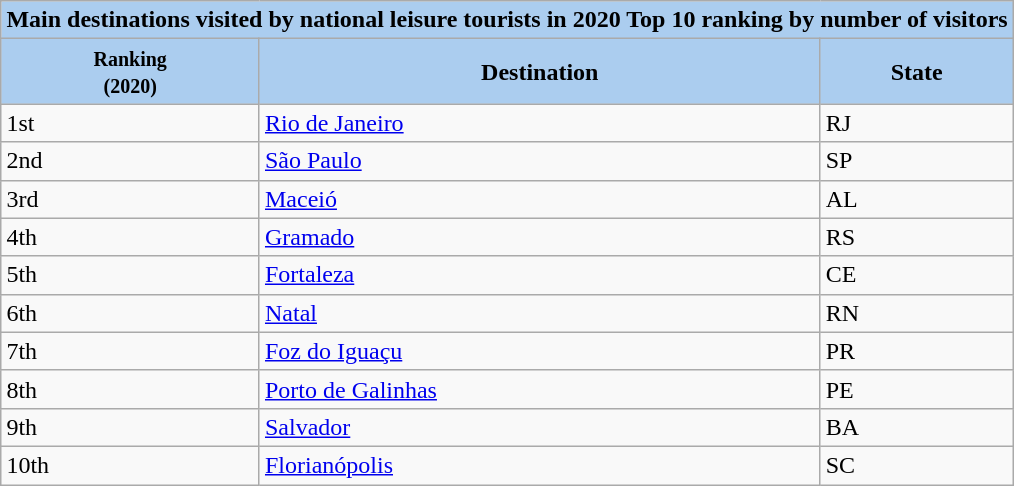<table class="wikitable" style="float:right; margin:10px">
<tr>
<th colspan="8" style="text-align:center; background:#abcdef;"><strong>Main destinations visited by national leisure tourists in 2020 Top 10 ranking by number of visitors</strong></th>
</tr>
<tr style="text-align:center; background:#abcdef;">
<th style="background: #ABCDEF;"><small>Ranking <br>(2020)</small></th>
<th style="background: #ABCDEF;">Destination</th>
<th style="background: #ABCDEF;">State</th>
</tr>
<tr style="text-align:left;">
<td>1st</td>
<td><a href='#'>Rio de Janeiro</a></td>
<td>RJ</td>
</tr>
<tr style="text-align:left;">
<td>2nd</td>
<td><a href='#'>São Paulo</a></td>
<td>SP</td>
</tr>
<tr style="text-align:left;">
<td>3rd</td>
<td><a href='#'>Maceió</a></td>
<td>AL</td>
</tr>
<tr style="text-align:left;">
<td>4th</td>
<td><a href='#'>Gramado</a></td>
<td>RS</td>
</tr>
<tr style="text-align:left;">
<td>5th</td>
<td><a href='#'>Fortaleza</a></td>
<td>CE</td>
</tr>
<tr style="text-align:left;">
<td>6th</td>
<td><a href='#'>Natal</a></td>
<td>RN</td>
</tr>
<tr style="text-align:left;">
<td>7th</td>
<td><a href='#'>Foz do Iguaçu</a></td>
<td>PR</td>
</tr>
<tr style="text-align:left;">
<td>8th</td>
<td><a href='#'>Porto de Galinhas</a></td>
<td>PE</td>
</tr>
<tr style="text-align:left;">
<td>9th</td>
<td><a href='#'>Salvador</a></td>
<td>BA</td>
</tr>
<tr style="text-align:left;">
<td>10th</td>
<td><a href='#'>Florianópolis</a></td>
<td>SC</td>
</tr>
</table>
